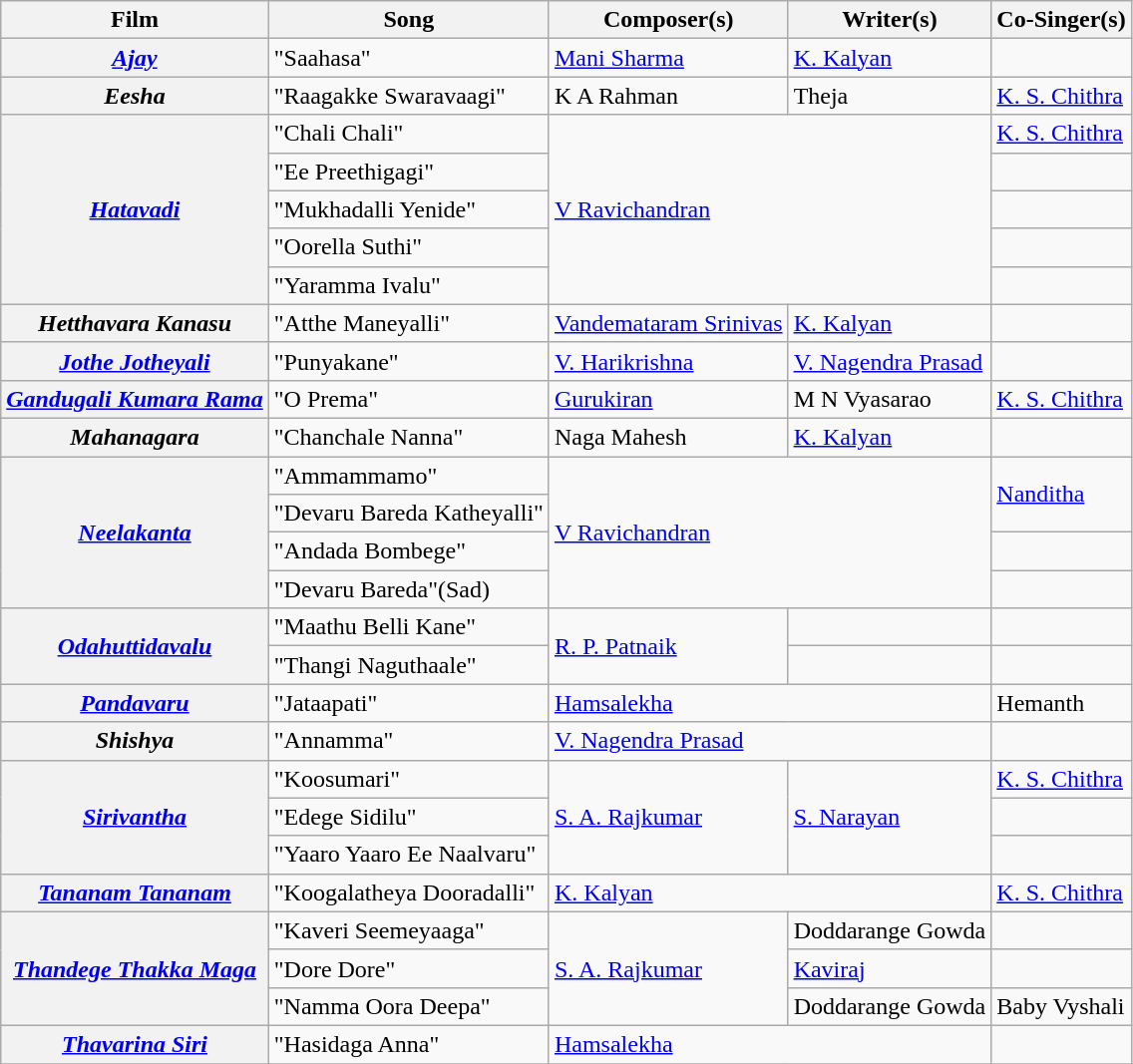<table class="wikitable">
<tr>
<th>Film</th>
<th>Song</th>
<th>Composer(s)</th>
<th>Writer(s)</th>
<th>Co-Singer(s)</th>
</tr>
<tr>
<th><em><a href='#'>Ajay</a></em></th>
<td>"Saahasa"</td>
<td><a href='#'>Mani Sharma</a></td>
<td><a href='#'>K. Kalyan</a></td>
<td></td>
</tr>
<tr>
<th><em>Eesha</em></th>
<td>"Raagakke Swaravaagi"</td>
<td>K A Rahman</td>
<td>Theja</td>
<td><a href='#'>K. S. Chithra</a></td>
</tr>
<tr>
<th rowspan="5"><em><a href='#'>Hatavadi</a></em></th>
<td>"Chali Chali"</td>
<td colspan="2" rowspan="5"><a href='#'>V Ravichandran</a></td>
<td><a href='#'>K. S. Chithra</a></td>
</tr>
<tr>
<td>"Ee Preethigagi"</td>
<td></td>
</tr>
<tr>
<td>"Mukhadalli Yenide"</td>
<td></td>
</tr>
<tr>
<td>"Oorella Suthi"</td>
<td></td>
</tr>
<tr>
<td>"Yaramma Ivalu"</td>
<td></td>
</tr>
<tr>
<th><em>Hetthavara Kanasu</em></th>
<td>"Atthe Maneyalli"</td>
<td><a href='#'>Vandemataram Srinivas</a></td>
<td><a href='#'>K. Kalyan</a></td>
<td></td>
</tr>
<tr>
<th><em><a href='#'>Jothe Jotheyali</a></em></th>
<td>"Punyakane"</td>
<td><a href='#'>V. Harikrishna</a></td>
<td><a href='#'>V. Nagendra Prasad</a></td>
<td></td>
</tr>
<tr>
<th><em><a href='#'>Gandugali Kumara Rama</a></em></th>
<td>"O Prema"</td>
<td><a href='#'>Gurukiran</a></td>
<td>M N Vyasarao</td>
<td><a href='#'>K. S. Chithra</a></td>
</tr>
<tr>
<th><em>Mahanagara</em></th>
<td>"Chanchale Nanna"</td>
<td>Naga Mahesh</td>
<td><a href='#'>K. Kalyan</a></td>
<td></td>
</tr>
<tr>
<th rowspan="4"><a href='#'><em>Neelakanta</em></a></th>
<td>"Ammammamo"</td>
<td colspan="2" rowspan="4"><a href='#'>V Ravichandran</a></td>
<td rowspan="2"><a href='#'>Nanditha</a></td>
</tr>
<tr>
<td>"Devaru Bareda Katheyalli"</td>
</tr>
<tr>
<td>"Andada Bombege"</td>
<td></td>
</tr>
<tr>
<td>"Devaru Bareda"(Sad)</td>
<td></td>
</tr>
<tr>
<th rowspan="2"><em><a href='#'>Odahuttidavalu</a></em></th>
<td>"Maathu Belli Kane"</td>
<td rowspan="2"><a href='#'>R. P. Patnaik</a></td>
<td></td>
<td></td>
</tr>
<tr>
<td>"Thangi Naguthaale"</td>
<td></td>
<td></td>
</tr>
<tr>
<th><em><a href='#'>Pandavaru</a></em></th>
<td>"Jataapati"</td>
<td colspan="2"><a href='#'>Hamsalekha</a></td>
<td>Hemanth</td>
</tr>
<tr>
<th><em>Shishya</em></th>
<td>"Annamma"</td>
<td colspan="2"><a href='#'>V. Nagendra Prasad</a></td>
<td></td>
</tr>
<tr>
<th rowspan="3"><em><a href='#'>Sirivantha</a></em></th>
<td>"Koosumari"</td>
<td rowspan="3"><a href='#'>S. A. Rajkumar</a></td>
<td rowspan="3"><a href='#'>S. Narayan</a></td>
<td><a href='#'>K. S. Chithra</a></td>
</tr>
<tr>
<td>"Edege Sidilu"</td>
<td></td>
</tr>
<tr>
<td>"Yaaro Yaaro Ee Naalvaru"</td>
<td></td>
</tr>
<tr>
<th><em><a href='#'>Tananam Tananam</a></em></th>
<td>"Koogalatheya Dooradalli"</td>
<td colspan="2"><a href='#'>K. Kalyan</a></td>
<td><a href='#'>K. S. Chithra</a></td>
</tr>
<tr>
<th rowspan="3"><em><a href='#'>Thandege Thakka Maga</a></em></th>
<td>"Kaveri Seemeyaaga"</td>
<td rowspan="3"><a href='#'>S. A. Rajkumar</a></td>
<td>Doddarange Gowda</td>
<td></td>
</tr>
<tr>
<td>"Dore Dore"</td>
<td><a href='#'>Kaviraj</a></td>
<td></td>
</tr>
<tr>
<td>"Namma Oora Deepa"</td>
<td>Doddarange Gowda</td>
<td>Baby Vyshali</td>
</tr>
<tr>
<th><em><a href='#'>Thavarina Siri</a></em></th>
<td>"Hasidaga Anna"</td>
<td colspan="2"><a href='#'>Hamsalekha</a></td>
<td></td>
</tr>
<tr>
</tr>
</table>
